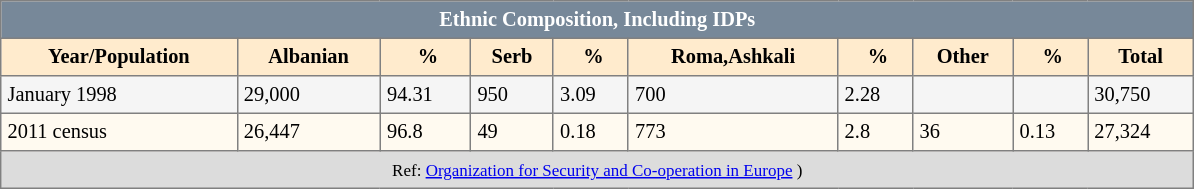<table border="2" cellspacing="0" cellpadding="4" rules="all" width="63%" style="clear:all; margin:5px 0 0em 0em; border-style: solid; border-width: 1px; border-collapse:collapse; font-size:85%; empty-cells:show">
<tr>
<td colspan="14" align=center style="background:#778899; color:white"><strong>Ethnic Composition, Including IDPs</strong></td>
</tr>
<tr bgcolor="#FFEBCD">
<th>Year/Population</th>
<th>Albanian</th>
<th> %</th>
<th>Serb</th>
<th> %</th>
<th>Roma,Ashkali</th>
<th> %</th>
<th>Other</th>
<th> %</th>
<th>Total</th>
</tr>
<tr bgcolor="#f5f5f5">
<td>January 1998</td>
<td>29,000</td>
<td>94.31</td>
<td>950</td>
<td>3.09</td>
<td>700</td>
<td>2.28</td>
<td></td>
<td></td>
<td>30,750</td>
</tr>
<tr bgcolor="#fffaf0">
<td>2011 census</td>
<td>26,447</td>
<td>96.8</td>
<td>49</td>
<td>0.18</td>
<td>773</td>
<td>2.8</td>
<td>36</td>
<td>0.13</td>
<td>27,324</td>
</tr>
<tr>
<td colspan="14" align=center style="background:#dcdcdc;"><small>Ref: <a href='#'>Organization for Security and Co-operation in Europe</a> ) </small><br></td>
</tr>
</table>
